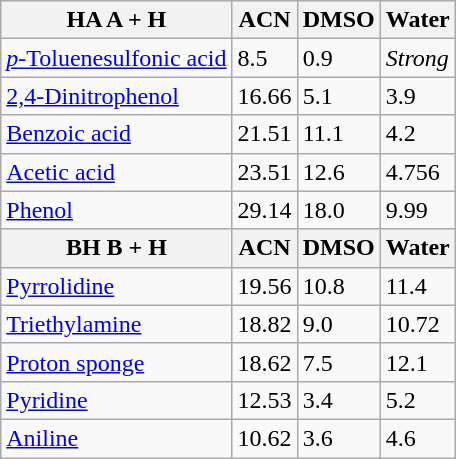<table class="wikitable">
<tr>
<th>HA  A + H</th>
<th>ACN</th>
<th>DMSO</th>
<th>Water</th>
</tr>
<tr>
<td><a href='#'><em>p</em>-Toluenesulfonic acid</a></td>
<td>8.5</td>
<td>0.9</td>
<td><em>Strong</em></td>
</tr>
<tr>
<td><a href='#'>2,4-Dinitrophenol</a></td>
<td>16.66</td>
<td>5.1</td>
<td>3.9</td>
</tr>
<tr>
<td><a href='#'>Benzoic acid</a></td>
<td>21.51</td>
<td>11.1</td>
<td>4.2</td>
</tr>
<tr>
<td><a href='#'>Acetic acid</a></td>
<td>23.51</td>
<td>12.6</td>
<td>4.756</td>
</tr>
<tr>
<td><a href='#'>Phenol</a></td>
<td>29.14</td>
<td>18.0</td>
<td>9.99</td>
</tr>
<tr>
<th>BH  B + H</th>
<th>ACN</th>
<th>DMSO</th>
<th>Water</th>
</tr>
<tr>
<td><a href='#'>Pyrrolidine</a></td>
<td>19.56</td>
<td>10.8</td>
<td>11.4</td>
</tr>
<tr>
<td><a href='#'>Triethylamine</a></td>
<td>18.82</td>
<td>9.0</td>
<td>10.72</td>
</tr>
<tr>
<td><a href='#'>Proton sponge</a></td>
<td>18.62</td>
<td>7.5</td>
<td>12.1</td>
</tr>
<tr>
<td><a href='#'>Pyridine</a></td>
<td>12.53</td>
<td>3.4</td>
<td>5.2</td>
</tr>
<tr>
<td><a href='#'>Aniline</a></td>
<td>10.62</td>
<td>3.6</td>
<td>4.6</td>
</tr>
</table>
